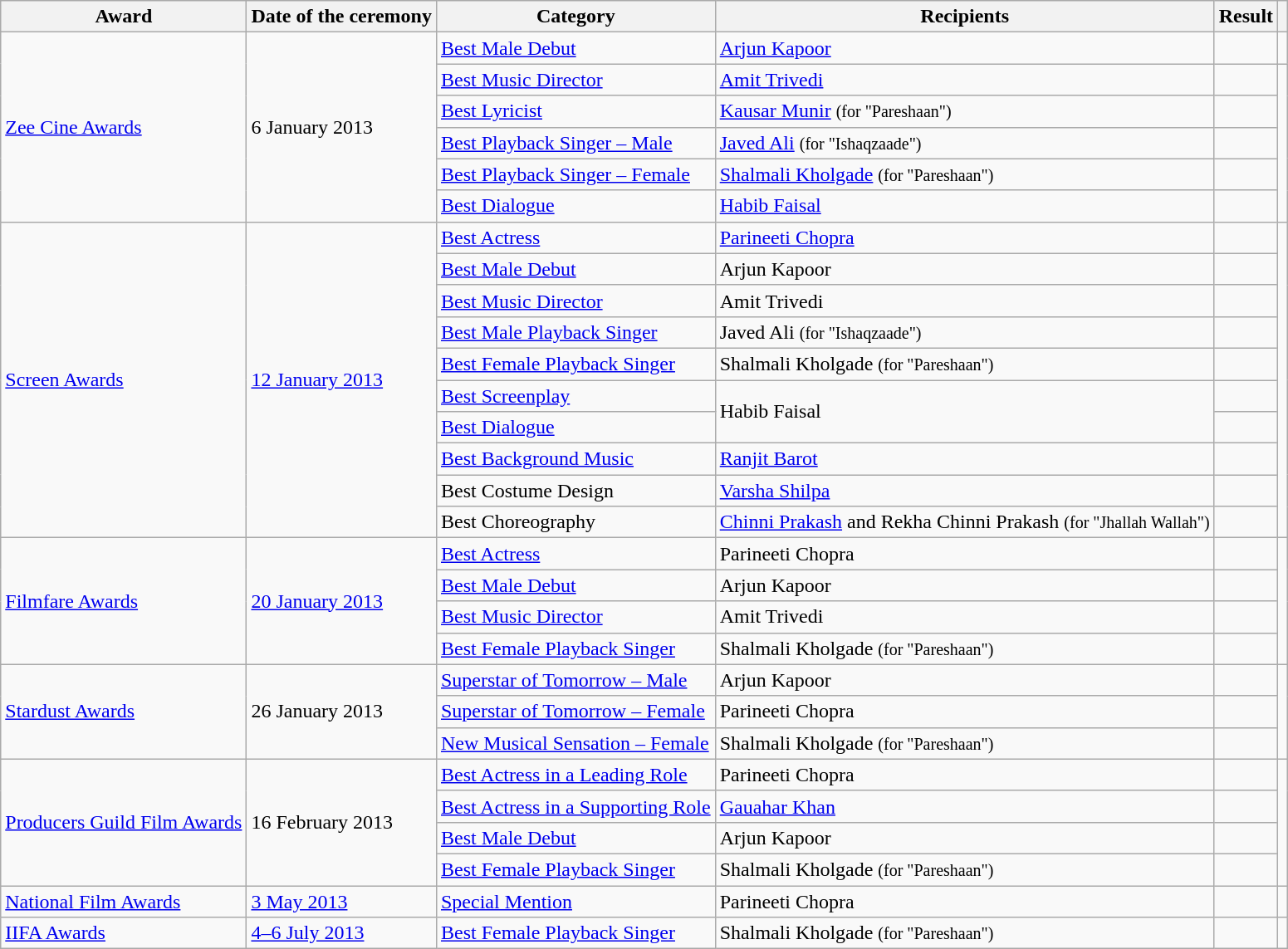<table class="wikitable plainrowheaders sortable">
<tr>
<th scope="col">Award</th>
<th scope="col">Date of the ceremony</th>
<th scope="col">Category</th>
<th scope="col">Recipients</th>
<th scope="col">Result</th>
<th class="unsortable" scope="col"></th>
</tr>
<tr>
<td rowspan="6"><a href='#'>Zee Cine Awards</a></td>
<td rowspan="6">6 January 2013</td>
<td><a href='#'>Best Male Debut</a></td>
<td><a href='#'>Arjun Kapoor</a></td>
<td></td>
</tr>
<tr>
<td><a href='#'>Best Music Director</a></td>
<td><a href='#'>Amit Trivedi</a></td>
<td></td>
<td rowspan="5"></td>
</tr>
<tr>
<td><a href='#'>Best Lyricist</a></td>
<td><a href='#'>Kausar Munir</a> <small>(for "Pareshaan")</small></td>
<td></td>
</tr>
<tr>
<td><a href='#'>Best Playback Singer – Male</a></td>
<td><a href='#'>Javed Ali</a> <small>(for "Ishaqzaade")</small></td>
<td></td>
</tr>
<tr>
<td><a href='#'>Best Playback Singer – Female</a></td>
<td><a href='#'>Shalmali Kholgade</a> <small>(for "Pareshaan")</small></td>
<td></td>
</tr>
<tr>
<td><a href='#'>Best Dialogue</a></td>
<td><a href='#'>Habib Faisal</a></td>
<td></td>
</tr>
<tr>
<td rowspan="10"><a href='#'>Screen Awards</a></td>
<td rowspan="10"><a href='#'>12 January 2013</a></td>
<td><a href='#'>Best Actress</a></td>
<td><a href='#'>Parineeti Chopra</a></td>
<td></td>
<td rowspan="10"></td>
</tr>
<tr>
<td><a href='#'>Best Male Debut</a></td>
<td>Arjun Kapoor</td>
<td></td>
</tr>
<tr>
<td><a href='#'>Best Music Director</a></td>
<td>Amit Trivedi</td>
<td></td>
</tr>
<tr>
<td><a href='#'>Best Male Playback Singer</a></td>
<td>Javed Ali <small>(for "Ishaqzaade")</small></td>
<td></td>
</tr>
<tr>
<td><a href='#'>Best Female Playback Singer</a></td>
<td>Shalmali Kholgade <small>(for "Pareshaan")</small></td>
<td></td>
</tr>
<tr>
<td><a href='#'>Best Screenplay</a></td>
<td rowspan="2">Habib Faisal</td>
<td></td>
</tr>
<tr>
<td><a href='#'>Best Dialogue</a></td>
<td></td>
</tr>
<tr>
<td><a href='#'>Best Background Music</a></td>
<td><a href='#'>Ranjit Barot</a></td>
<td></td>
</tr>
<tr>
<td>Best Costume Design</td>
<td><a href='#'>Varsha Shilpa</a></td>
<td></td>
</tr>
<tr>
<td>Best Choreography</td>
<td><a href='#'>Chinni Prakash</a> and Rekha Chinni Prakash <small>(for "Jhallah Wallah")</small></td>
<td></td>
</tr>
<tr>
<td rowspan="4" scope="row"><a href='#'>Filmfare Awards</a></td>
<td rowspan="4"><a href='#'>20 January 2013</a></td>
<td><a href='#'>Best Actress</a></td>
<td>Parineeti Chopra</td>
<td></td>
<td rowspan="4"></td>
</tr>
<tr>
<td><a href='#'>Best Male Debut</a></td>
<td>Arjun Kapoor</td>
<td></td>
</tr>
<tr>
<td><a href='#'>Best Music Director</a></td>
<td>Amit Trivedi</td>
<td></td>
</tr>
<tr>
<td><a href='#'>Best Female Playback Singer</a></td>
<td>Shalmali Kholgade <small>(for "Pareshaan")</small></td>
<td></td>
</tr>
<tr>
<td rowspan="3"><a href='#'>Stardust Awards</a></td>
<td rowspan="3">26 January 2013</td>
<td><a href='#'>Superstar of Tomorrow – Male</a></td>
<td>Arjun Kapoor</td>
<td></td>
<td rowspan="3"></td>
</tr>
<tr>
<td><a href='#'>Superstar of Tomorrow – Female</a></td>
<td>Parineeti Chopra</td>
<td></td>
</tr>
<tr>
<td><a href='#'>New Musical Sensation – Female</a></td>
<td>Shalmali Kholgade <small>(for "Pareshaan")</small></td>
<td></td>
</tr>
<tr>
<td rowspan="4"><a href='#'>Producers Guild Film Awards</a></td>
<td rowspan="4">16 February 2013</td>
<td><a href='#'>Best Actress in a Leading Role</a></td>
<td>Parineeti Chopra</td>
<td></td>
<td rowspan="4"></td>
</tr>
<tr>
<td><a href='#'>Best Actress in a Supporting Role</a></td>
<td><a href='#'>Gauahar Khan</a></td>
<td></td>
</tr>
<tr>
<td><a href='#'>Best Male Debut</a></td>
<td>Arjun Kapoor</td>
<td></td>
</tr>
<tr>
<td><a href='#'>Best Female Playback Singer</a></td>
<td>Shalmali Kholgade <small>(for "Pareshaan")</small></td>
<td></td>
</tr>
<tr>
<td><a href='#'>National Film Awards</a></td>
<td><a href='#'>3 May 2013</a></td>
<td><a href='#'>Special Mention</a></td>
<td>Parineeti Chopra</td>
<td></td>
<td></td>
</tr>
<tr>
<td><a href='#'>IIFA Awards</a></td>
<td><a href='#'>4–6 July 2013</a></td>
<td><a href='#'>Best Female Playback Singer</a></td>
<td>Shalmali Kholgade <small>(for "Pareshaan")</small></td>
<td></td>
<td></td>
</tr>
</table>
